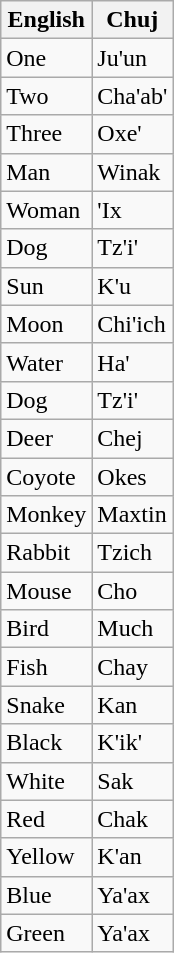<table class="wikitable">
<tr>
<th>English</th>
<th>Chuj</th>
</tr>
<tr>
<td>One</td>
<td>Ju'un</td>
</tr>
<tr>
<td>Two</td>
<td>Cha'ab'</td>
</tr>
<tr>
<td>Three</td>
<td>Oxe'</td>
</tr>
<tr>
<td>Man</td>
<td>Winak</td>
</tr>
<tr>
<td>Woman</td>
<td>'Ix</td>
</tr>
<tr>
<td>Dog</td>
<td>Tz'i'</td>
</tr>
<tr>
<td>Sun</td>
<td>K'u</td>
</tr>
<tr>
<td>Moon</td>
<td>Chi'ich</td>
</tr>
<tr>
<td>Water</td>
<td>Ha'</td>
</tr>
<tr>
<td>Dog</td>
<td>Tz'i'</td>
</tr>
<tr>
<td>Deer</td>
<td>Chej</td>
</tr>
<tr>
<td>Coyote</td>
<td>Okes</td>
</tr>
<tr>
<td>Monkey</td>
<td>Maxtin</td>
</tr>
<tr>
<td>Rabbit</td>
<td>Tzich</td>
</tr>
<tr>
<td>Mouse</td>
<td>Cho</td>
</tr>
<tr>
<td>Bird</td>
<td>Much</td>
</tr>
<tr>
<td>Fish</td>
<td>Chay</td>
</tr>
<tr>
<td>Snake</td>
<td>Kan</td>
</tr>
<tr>
<td>Black</td>
<td>K'ik'</td>
</tr>
<tr>
<td>White</td>
<td>Sak</td>
</tr>
<tr>
<td>Red</td>
<td>Chak</td>
</tr>
<tr>
<td>Yellow</td>
<td>K'an</td>
</tr>
<tr>
<td>Blue</td>
<td>Ya'ax</td>
</tr>
<tr>
<td>Green</td>
<td>Ya'ax</td>
</tr>
</table>
